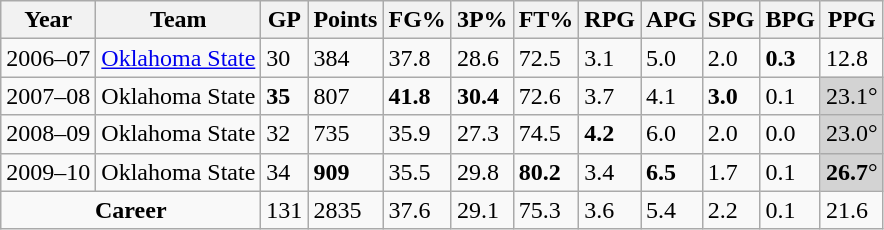<table class="wikitable">
<tr>
<th>Year</th>
<th>Team</th>
<th>GP</th>
<th>Points</th>
<th>FG%</th>
<th>3P%</th>
<th>FT%</th>
<th>RPG</th>
<th>APG</th>
<th>SPG</th>
<th>BPG</th>
<th>PPG</th>
</tr>
<tr>
<td>2006–07</td>
<td><a href='#'>Oklahoma State</a></td>
<td>30</td>
<td>384</td>
<td>37.8</td>
<td>28.6</td>
<td>72.5</td>
<td>3.1</td>
<td>5.0</td>
<td>2.0</td>
<td><strong>0.3</strong></td>
<td>12.8</td>
</tr>
<tr>
<td>2007–08</td>
<td>Oklahoma State</td>
<td><strong>35</strong></td>
<td>807</td>
<td><strong>41.8</strong></td>
<td><strong>30.4</strong></td>
<td>72.6</td>
<td>3.7</td>
<td>4.1</td>
<td><strong>3.0</strong></td>
<td>0.1</td>
<td style="background:#D3D3D3">23.1°</td>
</tr>
<tr>
<td>2008–09</td>
<td>Oklahoma State</td>
<td>32</td>
<td>735</td>
<td>35.9</td>
<td>27.3</td>
<td>74.5</td>
<td><strong>4.2</strong></td>
<td>6.0</td>
<td>2.0</td>
<td>0.0</td>
<td style="background:#D3D3D3">23.0°</td>
</tr>
<tr>
<td>2009–10</td>
<td>Oklahoma State</td>
<td>34</td>
<td><strong>909</strong></td>
<td>35.5</td>
<td>29.8</td>
<td><strong>80.2</strong></td>
<td>3.4</td>
<td><strong>6.5</strong></td>
<td>1.7</td>
<td>0.1</td>
<td style="background:#D3D3D3"><strong>26.7</strong>°</td>
</tr>
<tr class="sortbottom">
<td colspan=2  align="center"><strong>Career</strong></td>
<td>131</td>
<td>2835</td>
<td>37.6</td>
<td>29.1</td>
<td>75.3</td>
<td>3.6</td>
<td>5.4</td>
<td>2.2</td>
<td>0.1</td>
<td>21.6</td>
</tr>
</table>
